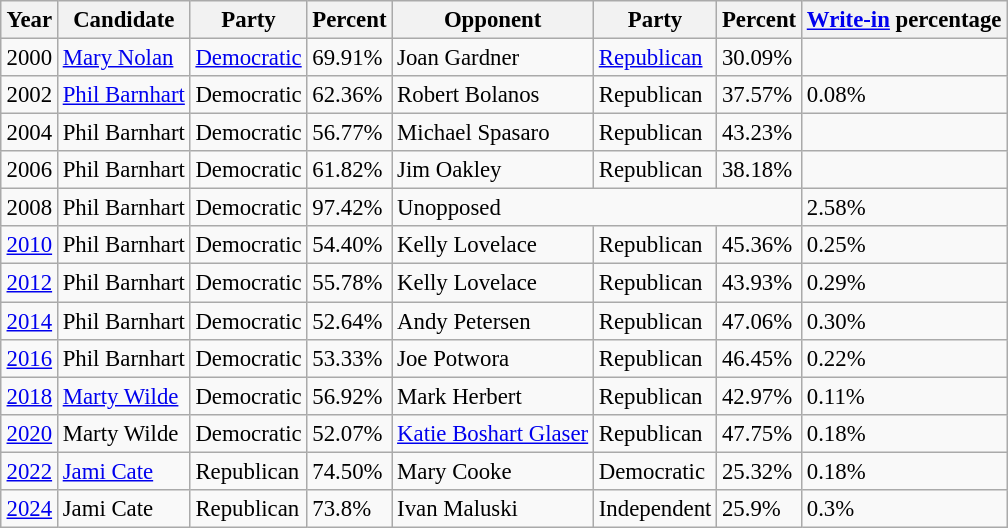<table class="wikitable sortable" style="margin:0.5em auto; font-size:95%;">
<tr>
<th>Year</th>
<th>Candidate</th>
<th>Party</th>
<th>Percent</th>
<th>Opponent</th>
<th>Party</th>
<th>Percent</th>
<th><a href='#'>Write-in</a> percentage</th>
</tr>
<tr>
<td>2000</td>
<td><a href='#'>Mary Nolan</a></td>
<td><a href='#'>Democratic</a></td>
<td>69.91%</td>
<td>Joan Gardner</td>
<td><a href='#'>Republican</a></td>
<td>30.09%</td>
<td></td>
</tr>
<tr>
<td>2002</td>
<td><a href='#'>Phil Barnhart</a></td>
<td>Democratic</td>
<td>62.36%</td>
<td>Robert Bolanos</td>
<td>Republican</td>
<td>37.57%</td>
<td>0.08%</td>
</tr>
<tr>
<td>2004</td>
<td>Phil Barnhart</td>
<td>Democratic</td>
<td>56.77%</td>
<td>Michael Spasaro</td>
<td>Republican</td>
<td>43.23%</td>
<td></td>
</tr>
<tr>
<td>2006</td>
<td>Phil Barnhart</td>
<td>Democratic</td>
<td>61.82%</td>
<td>Jim Oakley</td>
<td>Republican</td>
<td>38.18%</td>
<td></td>
</tr>
<tr>
<td>2008</td>
<td>Phil Barnhart</td>
<td>Democratic</td>
<td>97.42%</td>
<td colspan="3">Unopposed</td>
<td>2.58%</td>
</tr>
<tr>
<td><a href='#'>2010</a></td>
<td>Phil Barnhart</td>
<td>Democratic</td>
<td>54.40%</td>
<td>Kelly Lovelace</td>
<td>Republican</td>
<td>45.36%</td>
<td>0.25%</td>
</tr>
<tr>
<td><a href='#'>2012</a></td>
<td>Phil Barnhart</td>
<td>Democratic</td>
<td>55.78%</td>
<td>Kelly Lovelace</td>
<td>Republican</td>
<td>43.93%</td>
<td>0.29%</td>
</tr>
<tr>
<td><a href='#'>2014</a></td>
<td>Phil Barnhart</td>
<td>Democratic</td>
<td>52.64%</td>
<td>Andy Petersen</td>
<td>Republican</td>
<td>47.06%</td>
<td>0.30%</td>
</tr>
<tr>
<td><a href='#'>2016</a></td>
<td>Phil Barnhart</td>
<td>Democratic</td>
<td>53.33%</td>
<td>Joe Potwora</td>
<td>Republican</td>
<td>46.45%</td>
<td>0.22%</td>
</tr>
<tr>
<td><a href='#'>2018</a></td>
<td><a href='#'>Marty Wilde</a></td>
<td>Democratic</td>
<td>56.92%</td>
<td>Mark Herbert</td>
<td>Republican</td>
<td>42.97%</td>
<td>0.11%</td>
</tr>
<tr>
<td><a href='#'>2020</a></td>
<td>Marty Wilde</td>
<td>Democratic</td>
<td>52.07%</td>
<td><a href='#'>Katie Boshart Glaser</a></td>
<td>Republican</td>
<td>47.75%</td>
<td>0.18%</td>
</tr>
<tr>
<td><a href='#'>2022</a></td>
<td><a href='#'>Jami Cate</a></td>
<td>Republican</td>
<td>74.50%</td>
<td>Mary Cooke</td>
<td>Democratic</td>
<td>25.32%</td>
<td>0.18%</td>
</tr>
<tr>
<td><a href='#'>2024</a></td>
<td>Jami Cate</td>
<td>Republican</td>
<td>73.8%</td>
<td>Ivan Maluski</td>
<td>Independent</td>
<td>25.9%</td>
<td>0.3%</td>
</tr>
</table>
